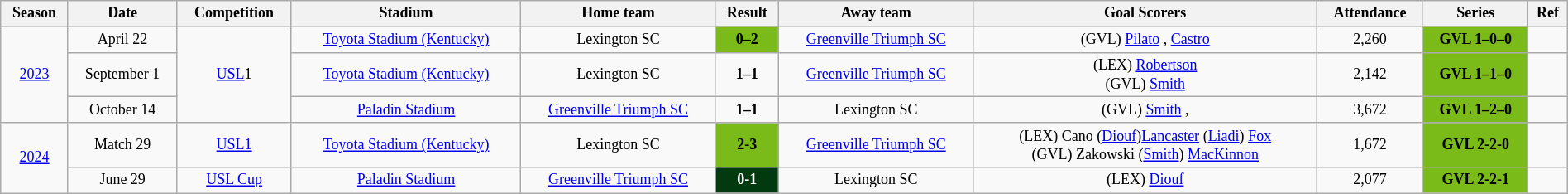<table class="wikitable" style="text-align: center; width: 100%; font-size: 12px">
<tr>
<th>Season</th>
<th>Date</th>
<th>Competition</th>
<th>Stadium</th>
<th>Home team</th>
<th>Result</th>
<th>Away team</th>
<th>Goal Scorers</th>
<th>Attendance</th>
<th>Series</th>
<th>Ref</th>
</tr>
<tr>
<td rowspan="3"><a href='#'>2023</a></td>
<td>April 22</td>
<td rowspan="3"><a href='#'>USL</a>1</td>
<td><a href='#'>Toyota Stadium (Kentucky)</a></td>
<td>Lexington SC</td>
<td style="background:#7bbb19;color:black;"><strong>0–2</strong></td>
<td><a href='#'>Greenville Triumph SC</a></td>
<td>(GVL) <a href='#'>Pilato</a> , <a href='#'>Castro</a> </td>
<td>2,260</td>
<td style="background:#7bbb19;color:black;"><strong>GVL 1–0–0</strong></td>
<td></td>
</tr>
<tr>
<td>September 1</td>
<td><a href='#'>Toyota Stadium (Kentucky)</a></td>
<td>Lexington SC</td>
<td><strong>1–1</strong></td>
<td><a href='#'>Greenville Triumph SC</a></td>
<td>(LEX) <a href='#'>Robertson</a> <br>(GVL) <a href='#'>Smith</a> </td>
<td>2,142</td>
<td style="background:#7bbb19;color:black;"><strong>GVL 1–1–0</strong></td>
<td><br></td>
</tr>
<tr>
<td>October 14</td>
<td><a href='#'>Paladin Stadium</a></td>
<td><a href='#'>Greenville Triumph SC</a></td>
<td><strong>1–1</strong></td>
<td>Lexington SC</td>
<td>(GVL) <a href='#'>Smith</a> , </td>
<td>3,672</td>
<td style="background:#7bbb19;color:black;"><strong>GVL 1–2–0</strong></td>
<td></td>
</tr>
<tr>
<td rowspan="2"><a href='#'>2024</a></td>
<td>Match 29</td>
<td><a href='#'>USL1</a></td>
<td><a href='#'>Toyota Stadium (Kentucky)</a></td>
<td>Lexington SC</td>
<td style="background:#7bbb19;color:black;"><strong>2-3</strong></td>
<td><a href='#'>Greenville Triumph SC</a></td>
<td>(LEX) Cano  (<a href='#'>Diouf</a>)<a href='#'>Lancaster</a>  (<a href='#'>Liadi</a>) <a href='#'>Fox</a> <br>(GVL) Zakowski  (<a href='#'>Smith</a>) <a href='#'>MacKinnon</a> </td>
<td>1,672</td>
<td style="background:#7bbb19;color:black;"><strong>GVL 2-2-0</strong></td>
<td></td>
</tr>
<tr>
<td>June 29</td>
<td><a href='#'>USL Cup</a></td>
<td><a href='#'>Paladin Stadium</a></td>
<td><a href='#'>Greenville Triumph SC</a></td>
<td style="background:#003a0e;color:white;"><strong>0-1</strong></td>
<td>Lexington SC</td>
<td>(LEX) <a href='#'>Diouf</a> </td>
<td>2,077</td>
<td style="background:#7bbb19;color:black;"><strong>GVL 2-2-1</strong></td>
<td></td>
</tr>
</table>
